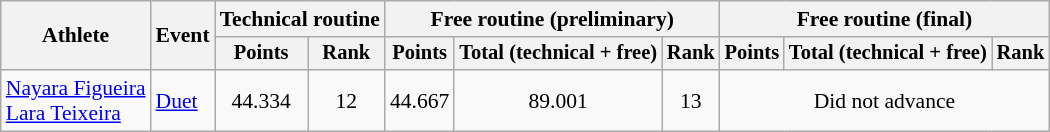<table class="wikitable" style="font-size:90%">
<tr>
<th rowspan="2">Athlete</th>
<th rowspan="2">Event</th>
<th colspan=2>Technical routine</th>
<th colspan=3>Free routine (preliminary)</th>
<th colspan=3>Free routine (final)</th>
</tr>
<tr style="font-size:95%">
<th>Points</th>
<th>Rank</th>
<th>Points</th>
<th>Total (technical + free)</th>
<th>Rank</th>
<th>Points</th>
<th>Total (technical + free)</th>
<th>Rank</th>
</tr>
<tr align=center>
<td align=left><a href='#'>Nayara Figueira</a><br><a href='#'>Lara Teixeira</a></td>
<td align=left><a href='#'>Duet</a></td>
<td>44.334</td>
<td>12</td>
<td>44.667</td>
<td>89.001</td>
<td>13</td>
<td colspan=3>Did not advance</td>
</tr>
</table>
